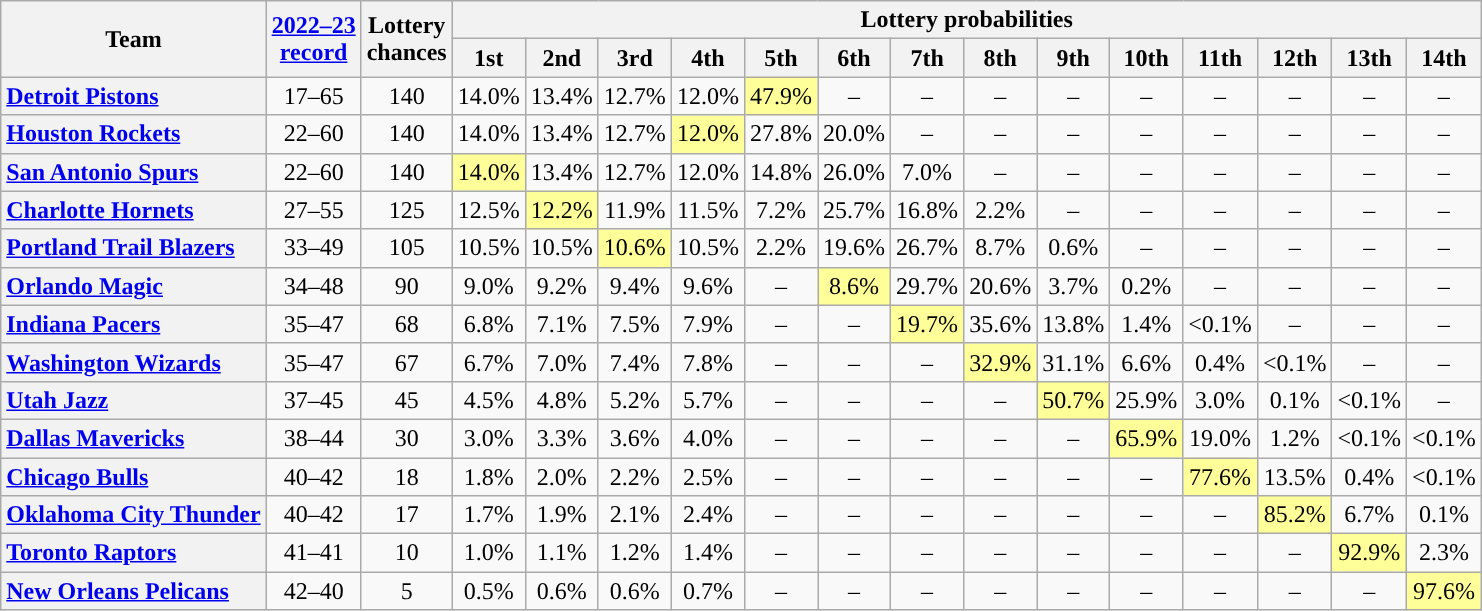<table class="wikitable plainrowheaders" style="text-align:center">
<tr>
<th scope="col" rowspan="2">Team</th>
<th scope="col" rowspan="2"><a href='#'>2022–23<br>record</a></th>
<th scope="col" rowspan="2">Lottery<br>chances</th>
<th scope="col" colspan="14">Lottery probabilities</th>
</tr>
<tr>
<th>1st</th>
<th>2nd</th>
<th>3rd</th>
<th>4th</th>
<th>5th</th>
<th>6th</th>
<th>7th</th>
<th>8th</th>
<th>9th</th>
<th>10th</th>
<th>11th</th>
<th>12th</th>
<th>13th</th>
<th>14th</th>
</tr>
<tr>
<th scope="row" style="text-align:left;"><a href='#'>Detroit Pistons</a></th>
<td>17–65</td>
<td>140</td>
<td>14.0%</td>
<td>13.4%</td>
<td>12.7%</td>
<td>12.0%</td>
<td style="background:#ff9;">47.9%</td>
<td>–</td>
<td>–</td>
<td>–</td>
<td>–</td>
<td>–</td>
<td>–</td>
<td>–</td>
<td>–</td>
<td>–</td>
</tr>
<tr>
<th scope="row" style="text-align:left;"><a href='#'>Houston Rockets</a></th>
<td>22–60</td>
<td>140</td>
<td>14.0%</td>
<td>13.4%</td>
<td>12.7%</td>
<td style="background:#ff9;">12.0%</td>
<td>27.8%</td>
<td>20.0%</td>
<td>–</td>
<td>–</td>
<td>–</td>
<td>–</td>
<td>–</td>
<td>–</td>
<td>–</td>
<td>–</td>
</tr>
<tr>
<th scope="row" style="text-align:left;"><a href='#'>San Antonio Spurs</a></th>
<td>22–60</td>
<td>140</td>
<td style="background:#ff9;">14.0%</td>
<td>13.4%</td>
<td>12.7%</td>
<td>12.0%</td>
<td>14.8%</td>
<td>26.0%</td>
<td>7.0%</td>
<td>–</td>
<td>–</td>
<td>–</td>
<td>–</td>
<td>–</td>
<td>–</td>
<td>–</td>
</tr>
<tr>
<th scope="row" style="text-align:left;"><a href='#'>Charlotte Hornets</a></th>
<td>27–55</td>
<td>125</td>
<td>12.5%</td>
<td style="background:#ff9;">12.2%</td>
<td>11.9%</td>
<td>11.5%</td>
<td>7.2%</td>
<td>25.7%</td>
<td>16.8%</td>
<td>2.2%</td>
<td>–</td>
<td>–</td>
<td>–</td>
<td>–</td>
<td>–</td>
<td>–</td>
</tr>
<tr>
<th scope="row" style="text-align:left;"><a href='#'>Portland Trail Blazers</a></th>
<td>33–49</td>
<td>105</td>
<td>10.5%</td>
<td>10.5%</td>
<td style="background:#ff9;">10.6%</td>
<td>10.5%</td>
<td>2.2%</td>
<td>19.6%</td>
<td>26.7%</td>
<td>8.7%</td>
<td>0.6%</td>
<td>–</td>
<td>–</td>
<td>–</td>
<td>–</td>
<td>–</td>
</tr>
<tr>
<th scope="row" style="text-align:left;"><a href='#'>Orlando Magic</a></th>
<td>34–48</td>
<td>90</td>
<td>9.0%</td>
<td>9.2%</td>
<td>9.4%</td>
<td>9.6%</td>
<td>–</td>
<td style="background:#ff9;">8.6%</td>
<td>29.7%</td>
<td>20.6%</td>
<td>3.7%</td>
<td>0.2%</td>
<td>–</td>
<td>–</td>
<td>–</td>
<td>–</td>
</tr>
<tr>
<th scope="row" style="text-align:left;"><a href='#'>Indiana Pacers</a></th>
<td>35–47</td>
<td>68</td>
<td>6.8%</td>
<td>7.1%</td>
<td>7.5%</td>
<td>7.9%</td>
<td>–</td>
<td>–</td>
<td style="background:#ff9;">19.7%</td>
<td>35.6%</td>
<td>13.8%</td>
<td>1.4%</td>
<td><0.1%</td>
<td>–</td>
<td>–</td>
<td>–</td>
</tr>
<tr>
<th scope="row" style="text-align:left;"><a href='#'>Washington Wizards</a></th>
<td>35–47</td>
<td>67</td>
<td>6.7%</td>
<td>7.0%</td>
<td>7.4%</td>
<td>7.8%</td>
<td>–</td>
<td>–</td>
<td>–</td>
<td style="background:#ff9;">32.9%</td>
<td>31.1%</td>
<td>6.6%</td>
<td>0.4%</td>
<td><0.1%</td>
<td>–</td>
<td>–</td>
</tr>
<tr>
<th scope="row" style="text-align:left;"><a href='#'>Utah Jazz</a></th>
<td>37–45</td>
<td>45</td>
<td>4.5%</td>
<td>4.8%</td>
<td>5.2%</td>
<td>5.7%</td>
<td>–</td>
<td>–</td>
<td>–</td>
<td>–</td>
<td style="background:#ff9;">50.7%</td>
<td>25.9%</td>
<td>3.0%</td>
<td>0.1%</td>
<td><0.1%</td>
<td>–</td>
</tr>
<tr>
<th scope="row" style="text-align:left;"><a href='#'>Dallas Mavericks</a></th>
<td>38–44</td>
<td>30</td>
<td>3.0%</td>
<td>3.3%</td>
<td>3.6%</td>
<td>4.0%</td>
<td>–</td>
<td>–</td>
<td>–</td>
<td>–</td>
<td>–</td>
<td style="background:#ff9;">65.9%</td>
<td>19.0%</td>
<td>1.2%</td>
<td><0.1%</td>
<td><0.1%</td>
</tr>
<tr>
<th scope="row" style="text-align:left;"><a href='#'>Chicago Bulls</a></th>
<td>40–42</td>
<td>18</td>
<td>1.8%</td>
<td>2.0%</td>
<td>2.2%</td>
<td>2.5%</td>
<td>–</td>
<td>–</td>
<td>–</td>
<td>–</td>
<td>–</td>
<td>–</td>
<td style="background:#ff9;">77.6%</td>
<td>13.5%</td>
<td>0.4%</td>
<td><0.1%</td>
</tr>
<tr>
<th scope="row" style="text-align:left;"><a href='#'>Oklahoma City Thunder</a></th>
<td>40–42</td>
<td>17</td>
<td>1.7%</td>
<td>1.9%</td>
<td>2.1%</td>
<td>2.4%</td>
<td>–</td>
<td>–</td>
<td>–</td>
<td>–</td>
<td>–</td>
<td>–</td>
<td>–</td>
<td style="background:#ff9;">85.2%</td>
<td>6.7%</td>
<td>0.1%</td>
</tr>
<tr>
<th scope="row" style="text-align:left;"><a href='#'>Toronto Raptors</a></th>
<td>41–41</td>
<td>10</td>
<td>1.0%</td>
<td>1.1%</td>
<td>1.2%</td>
<td>1.4%</td>
<td>–</td>
<td>–</td>
<td>–</td>
<td>–</td>
<td>–</td>
<td>–</td>
<td>–</td>
<td>–</td>
<td style="background:#ff9;">92.9%</td>
<td>2.3%</td>
</tr>
<tr>
<th scope="row" style="text-align:left;"><a href='#'>New Orleans Pelicans</a></th>
<td>42–40</td>
<td>5</td>
<td>0.5%</td>
<td>0.6%</td>
<td>0.6%</td>
<td>0.7%</td>
<td>–</td>
<td>–</td>
<td>–</td>
<td>–</td>
<td>–</td>
<td>–</td>
<td>–</td>
<td>–</td>
<td>–</td>
<td style="background:#ff9;">97.6%</td>
</tr>
</table>
